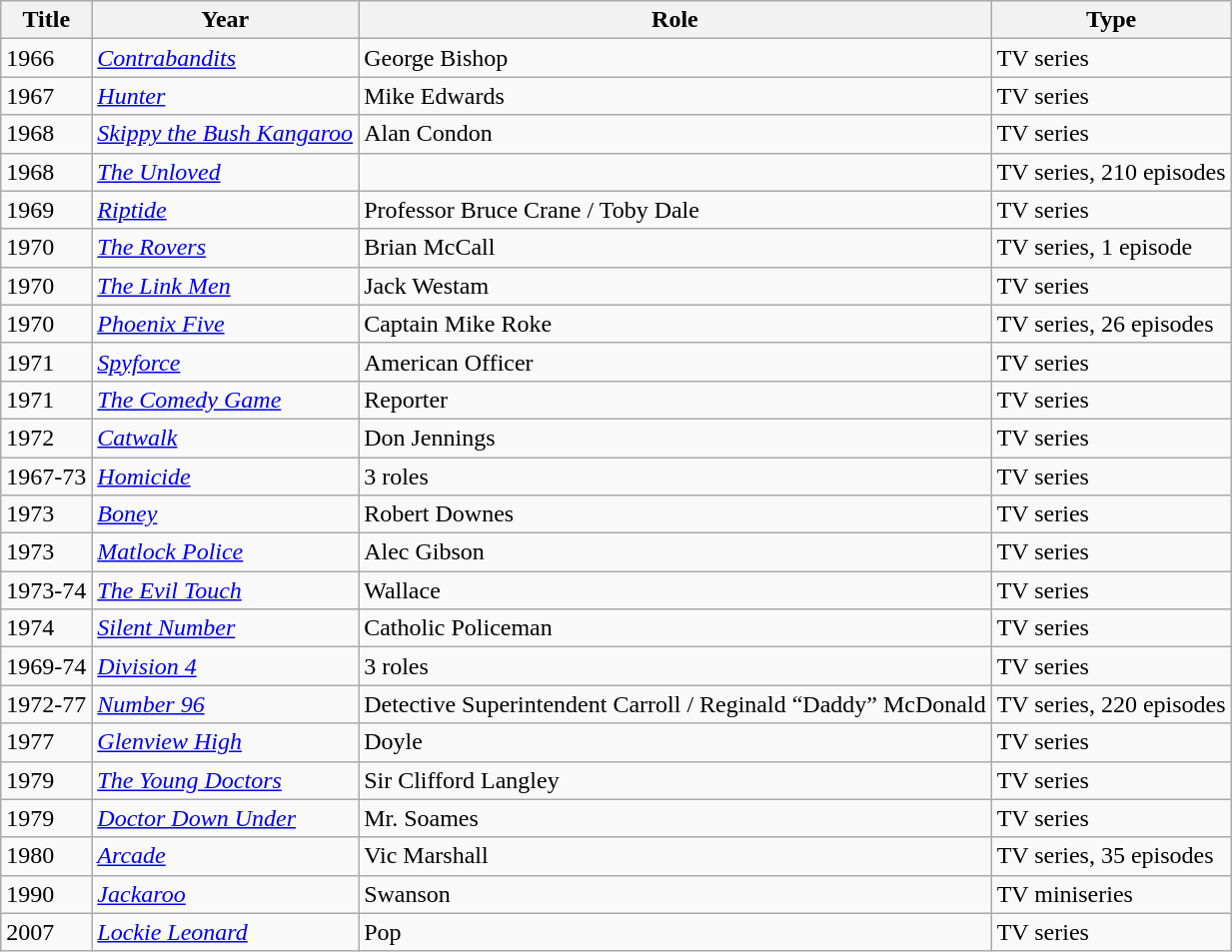<table class="wikitable">
<tr>
<th>Title</th>
<th>Year</th>
<th>Role</th>
<th>Type</th>
</tr>
<tr>
<td>1966</td>
<td><em><a href='#'>Contrabandits</a></em></td>
<td>George Bishop</td>
<td>TV series</td>
</tr>
<tr>
<td>1967</td>
<td><em><a href='#'>Hunter</a></em></td>
<td>Mike Edwards</td>
<td>TV series</td>
</tr>
<tr>
<td>1968</td>
<td><em><a href='#'>Skippy the Bush Kangaroo</a></em></td>
<td>Alan Condon</td>
<td>TV series</td>
</tr>
<tr>
<td>1968</td>
<td><em><a href='#'>The Unloved</a></em></td>
<td></td>
<td>TV series, 210 episodes</td>
</tr>
<tr>
<td>1969</td>
<td><em><a href='#'>Riptide</a></em></td>
<td>Professor Bruce Crane / Toby Dale</td>
<td>TV series</td>
</tr>
<tr>
<td>1970</td>
<td><em><a href='#'>The Rovers</a></em></td>
<td>Brian McCall</td>
<td>TV series, 1 episode</td>
</tr>
<tr>
<td>1970</td>
<td><em><a href='#'>The Link Men</a></em></td>
<td>Jack Westam</td>
<td>TV series</td>
</tr>
<tr>
<td>1970</td>
<td><em><a href='#'>Phoenix Five</a></em></td>
<td>Captain Mike Roke</td>
<td>TV series, 26 episodes</td>
</tr>
<tr>
<td>1971</td>
<td><em><a href='#'>Spyforce</a></em></td>
<td>American Officer</td>
<td>TV series</td>
</tr>
<tr>
<td>1971</td>
<td><em><a href='#'>The Comedy Game</a></em></td>
<td>Reporter</td>
<td>TV series</td>
</tr>
<tr>
<td>1972</td>
<td><em><a href='#'>Catwalk</a></em></td>
<td>Don Jennings</td>
<td>TV series</td>
</tr>
<tr>
<td>1967-73</td>
<td><em><a href='#'>Homicide</a></em></td>
<td>3 roles</td>
<td>TV series</td>
</tr>
<tr>
<td>1973</td>
<td><em><a href='#'>Boney</a></em></td>
<td>Robert Downes</td>
<td>TV series</td>
</tr>
<tr>
<td>1973</td>
<td><em><a href='#'>Matlock Police</a></em></td>
<td>Alec Gibson</td>
<td>TV series</td>
</tr>
<tr>
<td>1973-74</td>
<td><em><a href='#'>The Evil Touch</a></em></td>
<td>Wallace</td>
<td>TV series</td>
</tr>
<tr>
<td>1974</td>
<td><em><a href='#'>Silent Number</a></em></td>
<td>Catholic Policeman</td>
<td>TV series</td>
</tr>
<tr>
<td>1969-74</td>
<td><em><a href='#'>Division 4</a></em></td>
<td>3 roles</td>
<td>TV series</td>
</tr>
<tr>
<td>1972-77</td>
<td><em><a href='#'>Number 96</a></em></td>
<td>Detective Superintendent Carroll / Reginald “Daddy” McDonald</td>
<td>TV series, 220 episodes</td>
</tr>
<tr>
<td>1977</td>
<td><em><a href='#'>Glenview High</a></em></td>
<td>Doyle</td>
<td>TV series</td>
</tr>
<tr>
<td>1979</td>
<td><em><a href='#'>The Young Doctors</a></em></td>
<td>Sir Clifford Langley</td>
<td>TV series</td>
</tr>
<tr>
<td>1979</td>
<td><em><a href='#'>Doctor Down Under</a></em></td>
<td>Mr. Soames</td>
<td>TV series</td>
</tr>
<tr>
<td>1980</td>
<td><em><a href='#'>Arcade</a></em></td>
<td>Vic Marshall</td>
<td>TV series, 35 episodes</td>
</tr>
<tr>
<td>1990</td>
<td><em><a href='#'>Jackaroo</a></em></td>
<td>Swanson</td>
<td>TV miniseries</td>
</tr>
<tr>
<td>2007</td>
<td><em><a href='#'>Lockie Leonard</a></em></td>
<td>Pop</td>
<td>TV series</td>
</tr>
</table>
